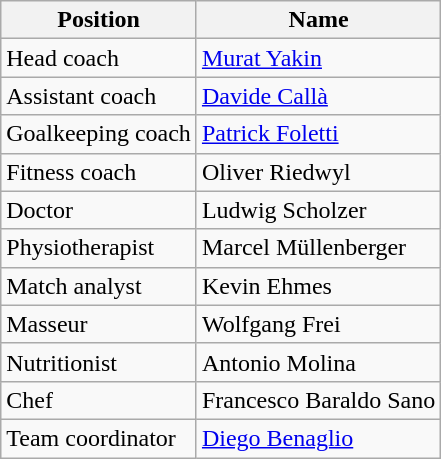<table class="wikitable">
<tr>
<th>Position</th>
<th>Name</th>
</tr>
<tr>
<td>Head coach</td>
<td> <a href='#'>Murat Yakin</a></td>
</tr>
<tr>
<td>Assistant coach</td>
<td> <a href='#'>Davide Callà</a></td>
</tr>
<tr>
<td>Goalkeeping coach</td>
<td> <a href='#'>Patrick Foletti</a></td>
</tr>
<tr>
<td>Fitness coach</td>
<td> Oliver Riedwyl</td>
</tr>
<tr>
<td>Doctor</td>
<td> Ludwig Scholzer</td>
</tr>
<tr>
<td>Physiotherapist</td>
<td> Marcel Müllenberger</td>
</tr>
<tr>
<td>Match analyst</td>
<td> Kevin Ehmes</td>
</tr>
<tr>
<td>Masseur</td>
<td> Wolfgang Frei</td>
</tr>
<tr>
<td>Nutritionist</td>
<td> Antonio Molina</td>
</tr>
<tr>
<td>Chef</td>
<td> Francesco Baraldo Sano</td>
</tr>
<tr>
<td>Team coordinator</td>
<td> <a href='#'>Diego Benaglio</a></td>
</tr>
</table>
